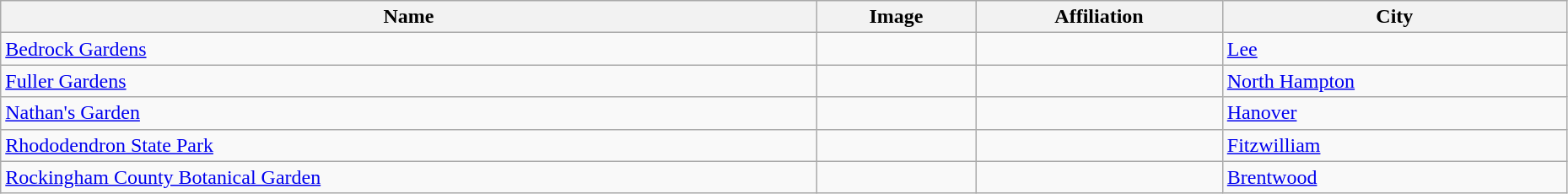<table class="wikitable" style="width:98%">
<tr>
<th>Name</th>
<th>Image</th>
<th>Affiliation</th>
<th>City</th>
</tr>
<tr>
<td><a href='#'>Bedrock Gardens</a></td>
<td></td>
<td></td>
<td><a href='#'>Lee</a></td>
</tr>
<tr>
<td><a href='#'>Fuller Gardens</a></td>
<td></td>
<td></td>
<td><a href='#'>North Hampton</a></td>
</tr>
<tr>
<td><a href='#'>Nathan's Garden</a></td>
<td></td>
<td></td>
<td><a href='#'>Hanover</a></td>
</tr>
<tr>
<td><a href='#'>Rhododendron State Park</a></td>
<td></td>
<td></td>
<td><a href='#'>Fitzwilliam</a></td>
</tr>
<tr>
<td><a href='#'>Rockingham County Botanical Garden</a></td>
<td></td>
<td></td>
<td><a href='#'>Brentwood</a></td>
</tr>
</table>
